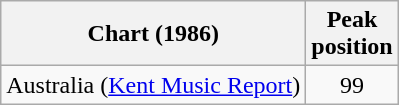<table class="wikitable">
<tr>
<th>Chart (1986)</th>
<th>Peak<br>position</th>
</tr>
<tr>
<td align="left">Australia (<a href='#'>Kent Music Report</a>)</td>
<td align="center">99</td>
</tr>
</table>
